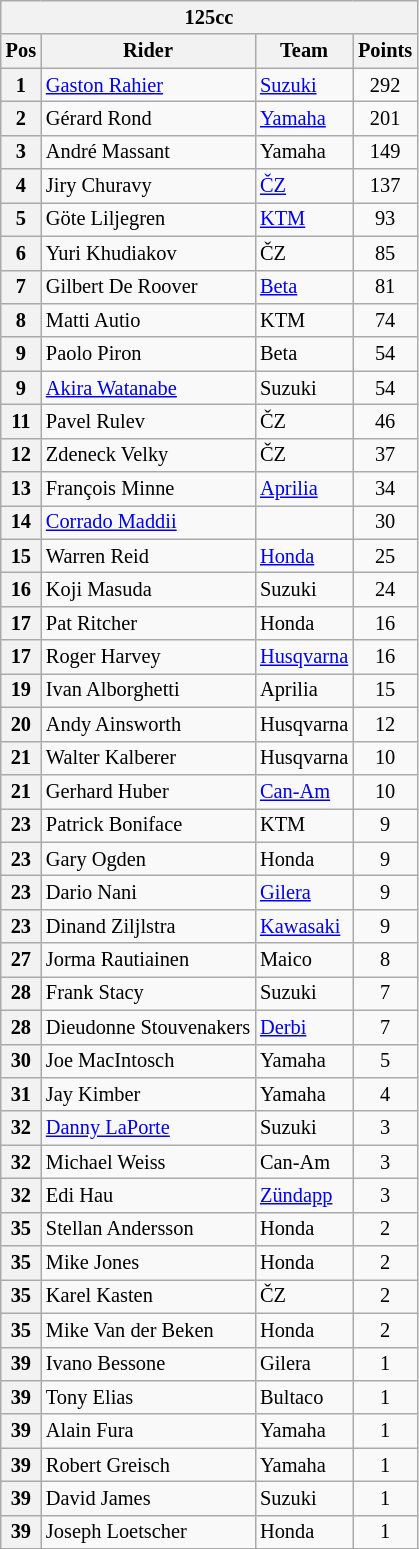<table class="wikitable" style="font-size: 85%;">
<tr>
<th colspan=4>125cc</th>
</tr>
<tr>
<th align=center>Pos</th>
<th align=center>Rider</th>
<th align=center>Team</th>
<th align=center>Points</th>
</tr>
<tr>
<th>1</th>
<td> <a href='#'>Gaston Rahier</a></td>
<td><a href='#'>Suzuki</a></td>
<td align="center">292</td>
</tr>
<tr>
<th>2</th>
<td> Gérard Rond</td>
<td><a href='#'>Yamaha</a></td>
<td align="center">201</td>
</tr>
<tr>
<th>3</th>
<td> André Massant</td>
<td>Yamaha</td>
<td align="center">149</td>
</tr>
<tr>
<th>4</th>
<td> Jiry Churavy</td>
<td><a href='#'>ČZ</a></td>
<td align="center">137</td>
</tr>
<tr>
<th>5</th>
<td> Göte Liljegren</td>
<td><a href='#'>KTM</a></td>
<td align="center">93</td>
</tr>
<tr>
<th>6</th>
<td> Yuri Khudiakov</td>
<td>ČZ</td>
<td align="center">85</td>
</tr>
<tr>
<th>7</th>
<td> Gilbert De Roover</td>
<td><a href='#'>Beta</a></td>
<td align="center">81</td>
</tr>
<tr>
<th>8</th>
<td> Matti Autio</td>
<td>KTM</td>
<td align="center">74</td>
</tr>
<tr>
<th>9</th>
<td> Paolo Piron</td>
<td>Beta</td>
<td align="center">54</td>
</tr>
<tr>
<th>9</th>
<td> <a href='#'>Akira Watanabe</a></td>
<td>Suzuki</td>
<td align="center">54</td>
</tr>
<tr>
<th>11</th>
<td> Pavel Rulev</td>
<td>ČZ</td>
<td align="center">46</td>
</tr>
<tr>
<th>12</th>
<td> Zdeneck Velky</td>
<td>ČZ</td>
<td align="center">37</td>
</tr>
<tr>
<th>13</th>
<td> François Minne</td>
<td><a href='#'>Aprilia</a></td>
<td align="center">34</td>
</tr>
<tr>
<th>14</th>
<td> <a href='#'>Corrado Maddii</a></td>
<td></td>
<td align="center">30</td>
</tr>
<tr>
<th>15</th>
<td> Warren Reid</td>
<td><a href='#'>Honda</a></td>
<td align="center">25</td>
</tr>
<tr>
<th>16</th>
<td> Koji Masuda</td>
<td>Suzuki</td>
<td align="center">24</td>
</tr>
<tr>
<th>17</th>
<td> Pat Ritcher</td>
<td>Honda</td>
<td align="center">16</td>
</tr>
<tr>
<th>17</th>
<td> Roger Harvey</td>
<td><a href='#'>Husqvarna</a></td>
<td align="center">16</td>
</tr>
<tr>
<th>19</th>
<td> Ivan Alborghetti</td>
<td>Aprilia</td>
<td align="center">15</td>
</tr>
<tr>
<th>20</th>
<td> Andy Ainsworth</td>
<td>Husqvarna</td>
<td align="center">12</td>
</tr>
<tr>
<th>21</th>
<td> Walter Kalberer</td>
<td>Husqvarna</td>
<td align="center">10</td>
</tr>
<tr>
<th>21</th>
<td> Gerhard Huber</td>
<td><a href='#'>Can-Am</a></td>
<td align="center">10</td>
</tr>
<tr>
<th>23</th>
<td> Patrick Boniface</td>
<td>KTM</td>
<td align="center">9</td>
</tr>
<tr>
<th>23</th>
<td> Gary Ogden</td>
<td>Honda</td>
<td align="center">9</td>
</tr>
<tr>
<th>23</th>
<td> Dario Nani</td>
<td><a href='#'>Gilera</a></td>
<td align="center">9</td>
</tr>
<tr>
<th>23</th>
<td> Dinand Ziljlstra</td>
<td><a href='#'>Kawasaki</a></td>
<td align="center">9</td>
</tr>
<tr>
<th>27</th>
<td> Jorma Rautiainen</td>
<td>Maico</td>
<td align="center">8</td>
</tr>
<tr>
<th>28</th>
<td> Frank Stacy</td>
<td>Suzuki</td>
<td align="center">7</td>
</tr>
<tr>
<th>28</th>
<td> Dieudonne Stouvenakers</td>
<td><a href='#'>Derbi</a></td>
<td align="center">7</td>
</tr>
<tr>
<th>30</th>
<td> Joe MacIntosch</td>
<td>Yamaha</td>
<td align="center">5</td>
</tr>
<tr>
<th>31</th>
<td> Jay Kimber</td>
<td>Yamaha</td>
<td align="center">4</td>
</tr>
<tr>
<th>32</th>
<td> <a href='#'>Danny LaPorte</a></td>
<td>Suzuki</td>
<td align="center">3</td>
</tr>
<tr>
<th>32</th>
<td> Michael Weiss</td>
<td>Can-Am</td>
<td align="center">3</td>
</tr>
<tr>
<th>32</th>
<td> Edi Hau</td>
<td><a href='#'>Zündapp</a></td>
<td align="center">3</td>
</tr>
<tr>
<th>35</th>
<td> Stellan Andersson</td>
<td>Honda</td>
<td align="center">2</td>
</tr>
<tr>
<th>35</th>
<td> Mike Jones</td>
<td>Honda</td>
<td align="center">2</td>
</tr>
<tr>
<th>35</th>
<td> Karel Kasten</td>
<td>ČZ</td>
<td align="center">2</td>
</tr>
<tr>
<th>35</th>
<td> Mike Van der Beken</td>
<td>Honda</td>
<td align="center">2</td>
</tr>
<tr>
<th>39</th>
<td> Ivano Bessone</td>
<td>Gilera</td>
<td align="center">1</td>
</tr>
<tr>
<th>39</th>
<td> Tony Elias</td>
<td>Bultaco</td>
<td align="center">1</td>
</tr>
<tr>
<th>39</th>
<td> Alain Fura</td>
<td>Yamaha</td>
<td align="center">1</td>
</tr>
<tr>
<th>39</th>
<td> Robert Greisch</td>
<td>Yamaha</td>
<td align="center">1</td>
</tr>
<tr>
<th>39</th>
<td> David James</td>
<td>Suzuki</td>
<td align="center">1</td>
</tr>
<tr>
<th>39</th>
<td> Joseph Loetscher</td>
<td>Honda</td>
<td align="center">1</td>
</tr>
<tr>
</tr>
</table>
